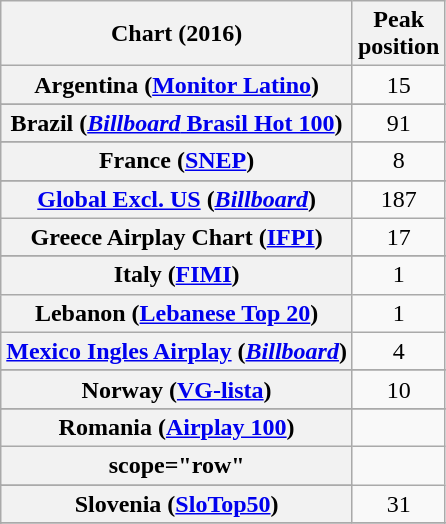<table class="wikitable sortable plainrowheaders" style="text-align:center">
<tr>
<th scope="col">Chart (2016)</th>
<th scope="col">Peak<br> position</th>
</tr>
<tr>
<th scope="row">Argentina (<a href='#'>Monitor Latino</a>)</th>
<td>15</td>
</tr>
<tr>
</tr>
<tr>
</tr>
<tr>
</tr>
<tr>
</tr>
<tr>
<th scope="row">Brazil (<a href='#'><em>Billboard</em> Brasil Hot 100</a>)</th>
<td>91</td>
</tr>
<tr>
</tr>
<tr>
</tr>
<tr>
</tr>
<tr>
</tr>
<tr>
</tr>
<tr>
</tr>
<tr>
<th scope="row">France (<a href='#'>SNEP</a>)</th>
<td>8</td>
</tr>
<tr>
</tr>
<tr>
<th scope="row"><a href='#'>Global Excl. US</a> (<em><a href='#'>Billboard</a></em>)</th>
<td>187</td>
</tr>
<tr>
<th scope="row">Greece Airplay Chart (<a href='#'>IFPI</a>)</th>
<td>17</td>
</tr>
<tr>
</tr>
<tr>
</tr>
<tr>
</tr>
<tr>
<th scope="row">Italy (<a href='#'>FIMI</a>)</th>
<td>1</td>
</tr>
<tr>
<th scope="row">Lebanon (<a href='#'>Lebanese Top 20</a>)</th>
<td>1</td>
</tr>
<tr>
<th scope="row"><a href='#'>Mexico Ingles Airplay</a> (<em><a href='#'>Billboard</a></em>)</th>
<td>4</td>
</tr>
<tr>
</tr>
<tr>
</tr>
<tr>
</tr>
<tr>
<th scope="row">Norway (<a href='#'>VG-lista</a>)</th>
<td>10</td>
</tr>
<tr>
</tr>
<tr>
</tr>
<tr>
<th scope="row">Romania (<a href='#'>Airplay 100</a>)</th>
<td></td>
</tr>
<tr>
<th>scope="row"</th>
</tr>
<tr>
</tr>
<tr>
</tr>
<tr>
</tr>
<tr>
</tr>
<tr>
</tr>
<tr>
<th scope="row">Slovenia (<a href='#'>SloTop50</a>)</th>
<td>31</td>
</tr>
<tr>
</tr>
<tr>
</tr>
<tr>
</tr>
<tr>
</tr>
<tr>
</tr>
<tr>
</tr>
<tr>
</tr>
<tr>
</tr>
<tr>
</tr>
<tr>
</tr>
<tr>
</tr>
</table>
